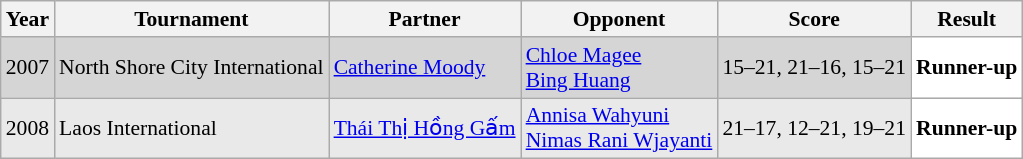<table class="sortable wikitable" style="font-size: 90%;">
<tr>
<th>Year</th>
<th>Tournament</th>
<th>Partner</th>
<th>Opponent</th>
<th>Score</th>
<th>Result</th>
</tr>
<tr style="background:#D5D5D5">
<td align="center">2007</td>
<td align="left">North Shore City International</td>
<td align="left"> <a href='#'>Catherine Moody</a></td>
<td align="left"> <a href='#'>Chloe Magee</a><br> <a href='#'>Bing Huang</a></td>
<td align="left">15–21, 21–16, 15–21</td>
<td style="text-align:left; background:white"> <strong>Runner-up</strong></td>
</tr>
<tr style="background:#E9E9E9">
<td align="center">2008</td>
<td align="left">Laos International</td>
<td align="left"> <a href='#'>Thái Thị Hồng Gấm</a></td>
<td align="left"> <a href='#'>Annisa Wahyuni</a><br> <a href='#'>Nimas Rani Wjayanti</a></td>
<td align="left">21–17, 12–21, 19–21</td>
<td style="text-align:left; background:white"> <strong>Runner-up</strong></td>
</tr>
</table>
